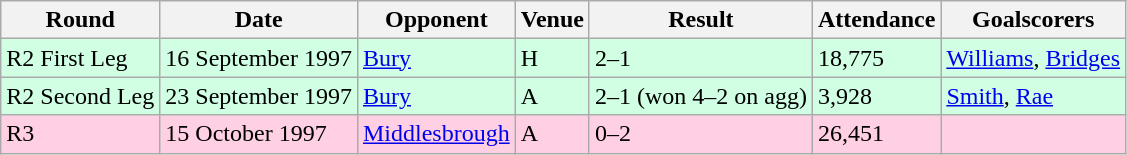<table class="wikitable">
<tr>
<th>Round</th>
<th>Date</th>
<th>Opponent</th>
<th>Venue</th>
<th>Result</th>
<th>Attendance</th>
<th>Goalscorers</th>
</tr>
<tr style="background-color: #d0ffe3;">
<td>R2 First Leg</td>
<td>16 September 1997</td>
<td><a href='#'>Bury</a></td>
<td>H</td>
<td>2–1</td>
<td>18,775</td>
<td><a href='#'>Williams</a>, <a href='#'>Bridges</a></td>
</tr>
<tr style="background-color: #d0ffe3;">
<td>R2 Second Leg</td>
<td>23 September 1997</td>
<td><a href='#'>Bury</a></td>
<td>A</td>
<td>2–1 (won 4–2 on agg)</td>
<td>3,928</td>
<td><a href='#'>Smith</a>, <a href='#'>Rae</a></td>
</tr>
<tr style="background-color: #ffd0e3;">
<td>R3</td>
<td>15 October 1997</td>
<td><a href='#'>Middlesbrough</a></td>
<td>A</td>
<td>0–2</td>
<td>26,451</td>
<td></td>
</tr>
</table>
